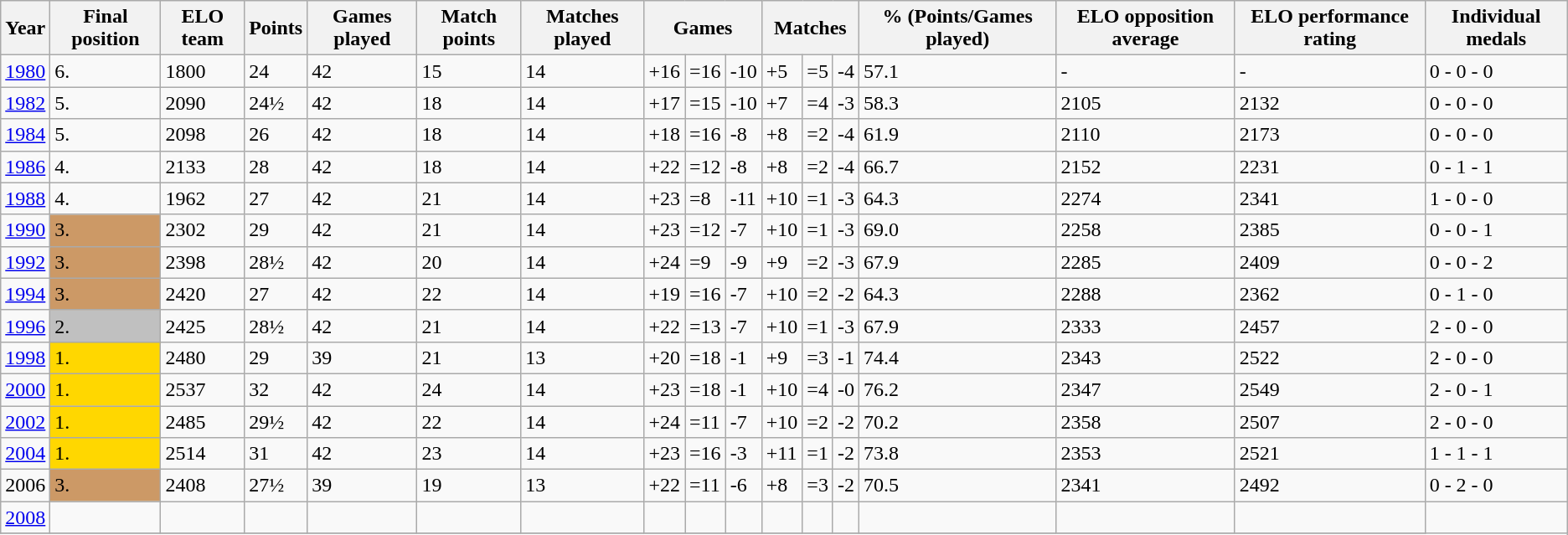<table class="wikitable">
<tr>
<th>Year</th>
<th>Final position</th>
<th>ELO team</th>
<th>Points</th>
<th>Games played</th>
<th>Match points</th>
<th>Matches played</th>
<th colspan=3>Games</th>
<th colspan=3>Matches</th>
<th>% (Points/Games played)</th>
<th>ELO opposition average</th>
<th>ELO performance rating</th>
<th>Individual medals</th>
</tr>
<tr>
<td><a href='#'>1980</a></td>
<td>6.</td>
<td>1800</td>
<td>24</td>
<td>42</td>
<td>15</td>
<td>14</td>
<td>+16</td>
<td>=16</td>
<td>-10</td>
<td>+5</td>
<td>=5</td>
<td>-4</td>
<td>57.1</td>
<td>-</td>
<td>-</td>
<td>0 - 0 - 0</td>
</tr>
<tr>
<td><a href='#'>1982</a></td>
<td>5.</td>
<td>2090</td>
<td>24½</td>
<td>42</td>
<td>18</td>
<td>14</td>
<td>+17</td>
<td>=15</td>
<td>-10</td>
<td>+7</td>
<td>=4</td>
<td>-3</td>
<td>58.3</td>
<td>2105</td>
<td>2132</td>
<td>0 - 0 - 0</td>
</tr>
<tr>
<td><a href='#'>1984</a></td>
<td>5.</td>
<td>2098</td>
<td>26</td>
<td>42</td>
<td>18</td>
<td>14</td>
<td>+18</td>
<td>=16</td>
<td>-8</td>
<td>+8</td>
<td>=2</td>
<td>-4</td>
<td>61.9</td>
<td>2110</td>
<td>2173</td>
<td>0 - 0 - 0</td>
</tr>
<tr>
<td><a href='#'>1986</a></td>
<td>4.</td>
<td>2133</td>
<td>28</td>
<td>42</td>
<td>18</td>
<td>14</td>
<td>+22</td>
<td>=12</td>
<td>-8</td>
<td>+8</td>
<td>=2</td>
<td>-4</td>
<td>66.7</td>
<td>2152</td>
<td>2231</td>
<td>0 - 1 - 1</td>
</tr>
<tr>
<td><a href='#'>1988</a></td>
<td>4.</td>
<td>1962</td>
<td>27</td>
<td>42</td>
<td>21</td>
<td>14</td>
<td>+23</td>
<td>=8</td>
<td>-11</td>
<td>+10</td>
<td>=1</td>
<td>-3</td>
<td>64.3</td>
<td>2274</td>
<td>2341</td>
<td>1 - 0 - 0</td>
</tr>
<tr>
<td><a href='#'>1990</a></td>
<td style="background:#cc9966;">3.</td>
<td>2302</td>
<td>29</td>
<td>42</td>
<td>21</td>
<td>14</td>
<td>+23</td>
<td>=12</td>
<td>-7</td>
<td>+10</td>
<td>=1</td>
<td>-3</td>
<td>69.0</td>
<td>2258</td>
<td>2385</td>
<td>0 - 0 - 1</td>
</tr>
<tr>
<td><a href='#'>1992</a></td>
<td style="background:#cc9966;">3.</td>
<td>2398</td>
<td>28½</td>
<td>42</td>
<td>20</td>
<td>14</td>
<td>+24</td>
<td>=9</td>
<td>-9</td>
<td>+9</td>
<td>=2</td>
<td>-3</td>
<td>67.9</td>
<td>2285</td>
<td>2409</td>
<td>0 - 0 - 2</td>
</tr>
<tr>
<td><a href='#'>1994</a></td>
<td style="background:#cc9966;">3.</td>
<td>2420</td>
<td>27</td>
<td>42</td>
<td>22</td>
<td>14</td>
<td>+19</td>
<td>=16</td>
<td>-7</td>
<td>+10</td>
<td>=2</td>
<td>-2</td>
<td>64.3</td>
<td>2288</td>
<td>2362</td>
<td>0 - 1 - 0</td>
</tr>
<tr>
<td><a href='#'>1996</a></td>
<td style="background:silver;">2.</td>
<td>2425</td>
<td>28½</td>
<td>42</td>
<td>21</td>
<td>14</td>
<td>+22</td>
<td>=13</td>
<td>-7</td>
<td>+10</td>
<td>=1</td>
<td>-3</td>
<td>67.9</td>
<td>2333</td>
<td>2457</td>
<td>2 - 0 - 0</td>
</tr>
<tr>
<td><a href='#'>1998</a></td>
<td style="background:gold;">1.</td>
<td>2480</td>
<td>29</td>
<td>39</td>
<td>21</td>
<td>13</td>
<td>+20</td>
<td>=18</td>
<td>-1</td>
<td>+9</td>
<td>=3</td>
<td>-1</td>
<td>74.4</td>
<td>2343</td>
<td>2522</td>
<td>2 - 0 - 0</td>
</tr>
<tr>
<td><a href='#'>2000</a></td>
<td style="background:gold;">1.</td>
<td>2537</td>
<td>32</td>
<td>42</td>
<td>24</td>
<td>14</td>
<td>+23</td>
<td>=18</td>
<td>-1</td>
<td>+10</td>
<td>=4</td>
<td>-0</td>
<td>76.2</td>
<td>2347</td>
<td>2549</td>
<td>2 - 0 - 1</td>
</tr>
<tr>
<td><a href='#'>2002</a></td>
<td style="background:gold;">1.</td>
<td>2485</td>
<td>29½</td>
<td>42</td>
<td>22</td>
<td>14</td>
<td>+24</td>
<td>=11</td>
<td>-7</td>
<td>+10</td>
<td>=2</td>
<td>-2</td>
<td>70.2</td>
<td>2358</td>
<td>2507</td>
<td>2 - 0 - 0</td>
</tr>
<tr>
<td><a href='#'>2004</a></td>
<td style="background:gold;">1.</td>
<td>2514</td>
<td>31</td>
<td>42</td>
<td>23</td>
<td>14</td>
<td>+23</td>
<td>=16</td>
<td>-3</td>
<td>+11</td>
<td>=1</td>
<td>-2</td>
<td>73.8</td>
<td>2353</td>
<td>2521</td>
<td>1 - 1 - 1</td>
</tr>
<tr>
<td>2006</td>
<td style="background:#cc9966;">3.</td>
<td>2408</td>
<td>27½</td>
<td>39</td>
<td>19</td>
<td>13</td>
<td>+22</td>
<td>=11</td>
<td>-6</td>
<td>+8</td>
<td>=3</td>
<td>-2</td>
<td>70.5</td>
<td>2341</td>
<td>2492</td>
<td>0 - 2 - 0</td>
</tr>
<tr>
<td><a href='#'>2008</a></td>
<td></td>
<td></td>
<td></td>
<td></td>
<td></td>
<td></td>
<td></td>
<td></td>
<td></td>
<td></td>
<td></td>
<td></td>
<td></td>
<td></td>
<td></td>
</tr>
<tr>
</tr>
</table>
